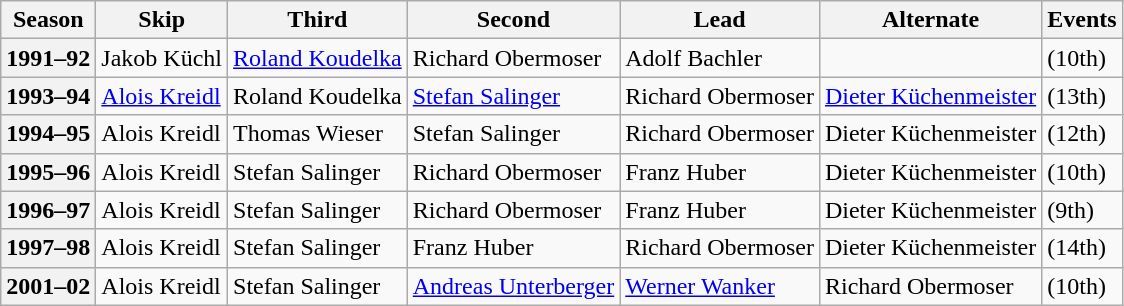<table class="wikitable">
<tr>
<th scope="col">Season</th>
<th scope="col">Skip</th>
<th scope="col">Third</th>
<th scope="col">Second</th>
<th scope="col">Lead</th>
<th scope="col">Alternate</th>
<th scope="col">Events</th>
</tr>
<tr>
<th scope="row">1991–92</th>
<td>Jakob Küchl</td>
<td><a href='#'>Roland Koudelka</a></td>
<td>Richard Obermoser</td>
<td>Adolf Bachler</td>
<td></td>
<td> (10th)</td>
</tr>
<tr>
<th scope="row">1993–94</th>
<td><a href='#'>Alois Kreidl</a></td>
<td>Roland Koudelka</td>
<td><a href='#'>Stefan Salinger</a></td>
<td>Richard Obermoser</td>
<td><a href='#'>Dieter Küchenmeister</a></td>
<td> (13th)</td>
</tr>
<tr>
<th scope="row">1994–95</th>
<td>Alois Kreidl</td>
<td>Thomas Wieser</td>
<td>Stefan Salinger</td>
<td>Richard Obermoser</td>
<td>Dieter Küchenmeister</td>
<td> (12th)</td>
</tr>
<tr>
<th scope="row">1995–96</th>
<td>Alois Kreidl</td>
<td>Stefan Salinger</td>
<td>Richard Obermoser</td>
<td>Franz Huber</td>
<td>Dieter Küchenmeister</td>
<td> (10th)</td>
</tr>
<tr>
<th scope="row">1996–97</th>
<td>Alois Kreidl</td>
<td>Stefan Salinger</td>
<td>Richard Obermoser</td>
<td>Franz Huber</td>
<td>Dieter Küchenmeister</td>
<td> (9th)</td>
</tr>
<tr>
<th scope="row">1997–98</th>
<td>Alois Kreidl</td>
<td>Stefan Salinger</td>
<td>Franz Huber</td>
<td>Richard Obermoser</td>
<td>Dieter Küchenmeister</td>
<td> (14th)</td>
</tr>
<tr>
<th scope="row">2001–02</th>
<td>Alois Kreidl</td>
<td>Stefan Salinger</td>
<td><a href='#'>Andreas Unterberger</a></td>
<td><a href='#'>Werner Wanker</a></td>
<td>Richard Obermoser</td>
<td> (10th)</td>
</tr>
</table>
